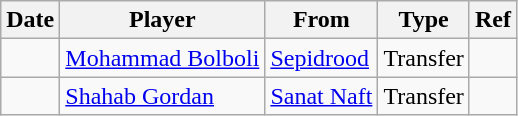<table class="wikitable">
<tr>
<th><strong>Date</strong></th>
<th><strong>Player</strong></th>
<th><strong>From</strong></th>
<th><strong>Type</strong></th>
<th><strong>Ref</strong></th>
</tr>
<tr>
<td></td>
<td> <a href='#'>Mohammad Bolboli</a></td>
<td> <a href='#'>Sepidrood</a></td>
<td>Transfer</td>
<td></td>
</tr>
<tr>
<td></td>
<td> <a href='#'>Shahab Gordan</a></td>
<td> <a href='#'>Sanat Naft</a></td>
<td>Transfer</td>
<td></td>
</tr>
</table>
